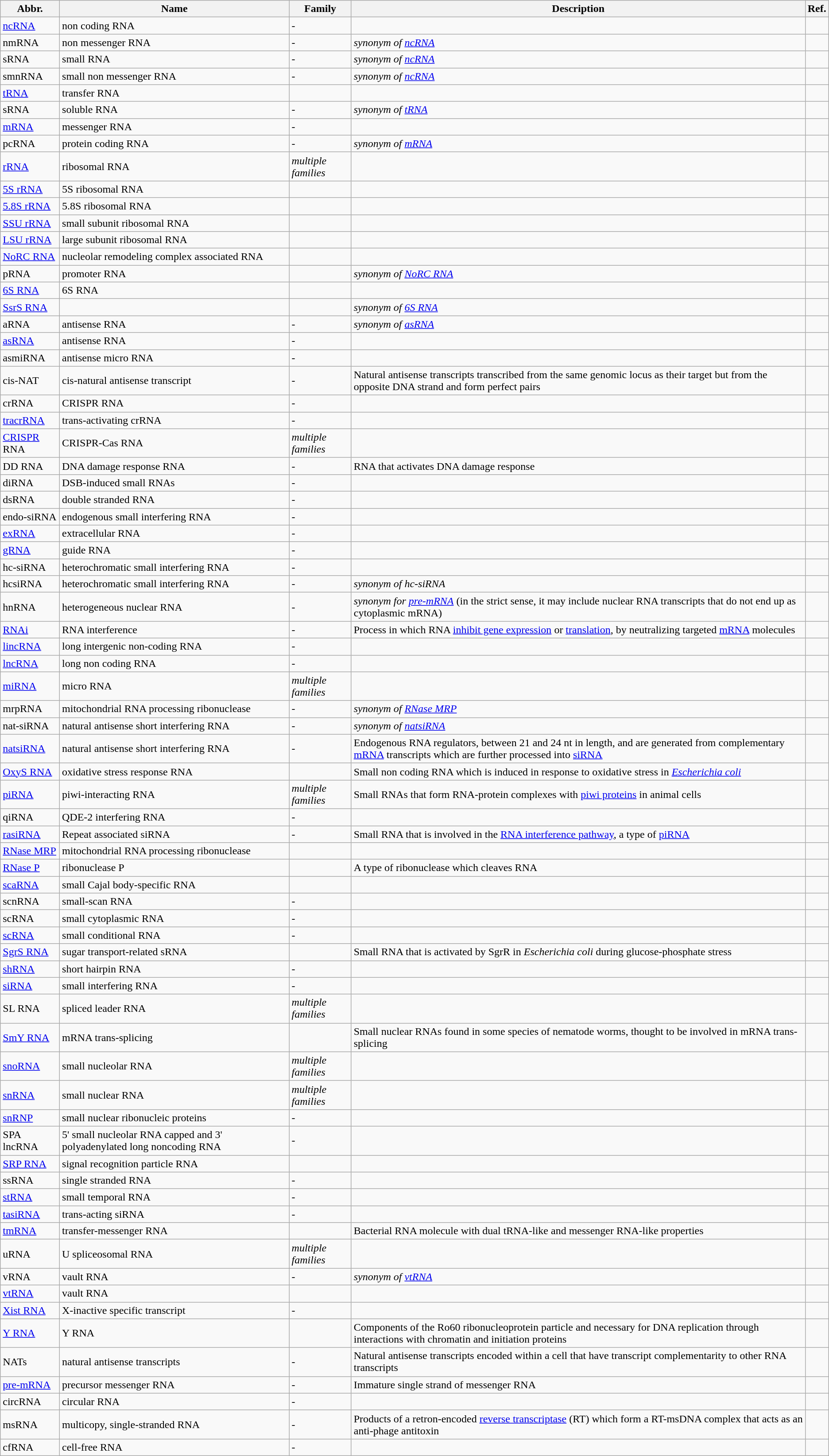<table class="wikitable sortable">
<tr>
<th>Abbr.</th>
<th>Name</th>
<th>Family</th>
<th>Description</th>
<th>Ref.</th>
</tr>
<tr>
<td><a href='#'>ncRNA</a></td>
<td>non coding RNA</td>
<td>-</td>
<td></td>
<td></td>
</tr>
<tr>
<td>nmRNA</td>
<td>non messenger RNA</td>
<td>-</td>
<td><em>synonym of <a href='#'>ncRNA</a></em></td>
<td></td>
</tr>
<tr>
<td>sRNA</td>
<td>small RNA</td>
<td>-</td>
<td><em>synonym of <a href='#'>ncRNA</a></em></td>
<td></td>
</tr>
<tr>
<td>smnRNA</td>
<td>small non messenger RNA</td>
<td>-</td>
<td><em>synonym of <a href='#'>ncRNA</a></em></td>
<td></td>
</tr>
<tr>
<td><a href='#'>tRNA</a></td>
<td>transfer RNA</td>
<td></td>
<td></td>
<td></td>
</tr>
<tr>
<td>sRNA</td>
<td>soluble RNA</td>
<td>-</td>
<td><em>synonym of <a href='#'>tRNA</a></em></td>
<td></td>
</tr>
<tr>
<td><a href='#'>mRNA</a></td>
<td>messenger RNA</td>
<td>-</td>
<td></td>
<td></td>
</tr>
<tr>
<td>pcRNA</td>
<td>protein coding RNA</td>
<td>-</td>
<td><em>synonym of <a href='#'>mRNA</a></em></td>
<td></td>
</tr>
<tr>
<td><a href='#'>rRNA</a></td>
<td>ribosomal RNA</td>
<td><em>multiple families</em></td>
<td></td>
<td></td>
</tr>
<tr>
<td><a href='#'>5S rRNA</a></td>
<td>5S ribosomal RNA</td>
<td></td>
<td></td>
<td></td>
</tr>
<tr>
<td><a href='#'>5.8S rRNA</a></td>
<td>5.8S ribosomal RNA</td>
<td></td>
<td></td>
<td></td>
</tr>
<tr>
<td><a href='#'>SSU rRNA</a></td>
<td>small subunit ribosomal RNA</td>
<td></td>
<td></td>
<td></td>
</tr>
<tr>
<td><a href='#'>LSU rRNA</a></td>
<td>large subunit ribosomal RNA</td>
<td></td>
<td></td>
<td></td>
</tr>
<tr>
<td><a href='#'>NoRC RNA</a></td>
<td>nucleolar remodeling complex associated RNA</td>
<td></td>
<td></td>
<td></td>
</tr>
<tr>
<td>pRNA</td>
<td>promoter RNA</td>
<td></td>
<td><em>synonym of <a href='#'>NoRC RNA</a></em></td>
<td></td>
</tr>
<tr>
<td><a href='#'>6S RNA</a></td>
<td>6S RNA</td>
<td></td>
<td></td>
<td></td>
</tr>
<tr>
<td><a href='#'>SsrS RNA</a></td>
<td></td>
<td></td>
<td><em>synonym of <a href='#'>6S RNA</a></em></td>
<td></td>
</tr>
<tr>
<td>aRNA</td>
<td>antisense RNA</td>
<td>-</td>
<td><em>synonym of <a href='#'>asRNA</a></em></td>
<td></td>
</tr>
<tr>
<td><a href='#'>asRNA</a></td>
<td>antisense RNA</td>
<td>-</td>
<td></td>
<td></td>
</tr>
<tr>
<td>asmiRNA</td>
<td>antisense micro RNA</td>
<td>-</td>
<td></td>
<td></td>
</tr>
<tr>
<td>cis-NAT</td>
<td>cis-natural antisense transcript</td>
<td>-</td>
<td>Natural antisense transcripts transcribed from the same genomic locus as their target but from the opposite DNA strand and form perfect pairs</td>
<td></td>
</tr>
<tr>
<td>crRNA</td>
<td>CRISPR RNA</td>
<td>-</td>
<td></td>
<td></td>
</tr>
<tr>
<td><a href='#'>tracrRNA</a></td>
<td>trans-activating crRNA</td>
<td>-</td>
<td></td>
<td></td>
</tr>
<tr>
<td><a href='#'>CRISPR</a> RNA</td>
<td>CRISPR-Cas RNA</td>
<td><em>multiple families</em></td>
<td></td>
<td></td>
</tr>
<tr>
<td>DD RNA</td>
<td>DNA damage response RNA</td>
<td>-</td>
<td>RNA that activates DNA damage response</td>
<td></td>
</tr>
<tr>
<td>diRNA</td>
<td>DSB-induced small RNAs</td>
<td>-</td>
<td></td>
<td></td>
</tr>
<tr>
<td>dsRNA</td>
<td>double stranded RNA</td>
<td>-</td>
<td></td>
<td></td>
</tr>
<tr>
<td>endo-siRNA</td>
<td>endogenous small interfering RNA</td>
<td>-</td>
<td></td>
<td></td>
</tr>
<tr>
<td><a href='#'>exRNA</a></td>
<td>extracellular RNA</td>
<td>-</td>
<td></td>
<td></td>
</tr>
<tr>
<td><a href='#'>gRNA</a></td>
<td>guide RNA</td>
<td>-</td>
<td></td>
<td></td>
</tr>
<tr>
<td>hc-siRNA</td>
<td>heterochromatic small interfering RNA</td>
<td>-</td>
<td></td>
<td></td>
</tr>
<tr>
<td>hcsiRNA</td>
<td>heterochromatic small interfering RNA</td>
<td>-</td>
<td><em>synonym of hc-siRNA</em></td>
<td></td>
</tr>
<tr>
<td>hnRNA</td>
<td>heterogeneous nuclear RNA</td>
<td>-</td>
<td><em>synonym for <a href='#'>pre-mRNA</a></em> (in the strict sense, it may include nuclear RNA transcripts that do not end up as cytoplasmic mRNA)</td>
<td></td>
</tr>
<tr>
<td><a href='#'>RNAi</a></td>
<td>RNA interference</td>
<td>-</td>
<td>Process in which RNA <a href='#'>inhibit gene expression</a> or <a href='#'>translation</a>, by neutralizing targeted <a href='#'>mRNA</a> molecules</td>
<td></td>
</tr>
<tr>
<td><a href='#'>lincRNA</a></td>
<td>long intergenic non-coding RNA</td>
<td>-</td>
<td></td>
<td></td>
</tr>
<tr>
<td><a href='#'>lncRNA</a></td>
<td>long non coding RNA</td>
<td>-</td>
<td></td>
<td></td>
</tr>
<tr>
<td><a href='#'>miRNA</a></td>
<td>micro RNA</td>
<td><em>multiple families</em></td>
<td></td>
<td></td>
</tr>
<tr>
<td>mrpRNA</td>
<td>mitochondrial RNA processing ribonuclease</td>
<td>-</td>
<td><em>synonym of <a href='#'>RNase MRP</a></em></td>
<td></td>
</tr>
<tr>
<td>nat-siRNA</td>
<td>natural antisense short interfering RNA</td>
<td>-</td>
<td><em>synonym of <a href='#'>natsiRNA</a></em></td>
<td></td>
</tr>
<tr>
<td><a href='#'>natsiRNA</a></td>
<td>natural antisense short interfering RNA</td>
<td>-</td>
<td>Endogenous RNA regulators, between 21 and 24 nt in length, and are generated from complementary <a href='#'>mRNA</a> transcripts which are further processed into <a href='#'>siRNA</a></td>
<td></td>
</tr>
<tr>
<td><a href='#'>OxyS RNA</a></td>
<td>oxidative stress response RNA</td>
<td></td>
<td>Small non coding RNA which is induced in response to oxidative stress in <em><a href='#'>Escherichia coli</a></em></td>
<td></td>
</tr>
<tr>
<td><a href='#'>piRNA</a></td>
<td>piwi-interacting RNA</td>
<td><em>multiple families</em></td>
<td>Small RNAs that form RNA-protein complexes with <a href='#'>piwi proteins</a> in animal cells</td>
<td></td>
</tr>
<tr>
<td>qiRNA</td>
<td>QDE-2 interfering RNA</td>
<td>-</td>
<td></td>
<td></td>
</tr>
<tr>
<td><a href='#'>rasiRNA</a></td>
<td>Repeat associated siRNA</td>
<td>-</td>
<td>Small RNA that is involved in the <a href='#'>RNA interference pathway</a>, a type of <a href='#'>piRNA</a></td>
<td></td>
</tr>
<tr>
<td><a href='#'>RNase MRP</a></td>
<td>mitochondrial RNA processing ribonuclease</td>
<td></td>
<td></td>
<td></td>
</tr>
<tr>
<td><a href='#'>RNase P</a></td>
<td>ribonuclease P</td>
<td></td>
<td>A type of ribonuclease which cleaves RNA</td>
<td></td>
</tr>
<tr>
<td><a href='#'>scaRNA</a></td>
<td>small Cajal body-specific RNA</td>
<td></td>
<td></td>
<td></td>
</tr>
<tr>
<td>scnRNA</td>
<td>small-scan RNA</td>
<td>-</td>
<td></td>
<td></td>
</tr>
<tr>
<td>scRNA</td>
<td>small cytoplasmic RNA</td>
<td>-</td>
<td></td>
<td></td>
</tr>
<tr>
<td><a href='#'>scRNA</a></td>
<td>small conditional RNA</td>
<td>-</td>
<td></td>
<td></td>
</tr>
<tr>
<td><a href='#'>SgrS RNA</a></td>
<td>sugar transport-related sRNA</td>
<td></td>
<td>Small RNA that is activated by SgrR in <em>Escherichia coli</em> during glucose-phosphate stress</td>
<td></td>
</tr>
<tr>
<td><a href='#'>shRNA</a></td>
<td>short hairpin RNA</td>
<td>-</td>
<td></td>
<td></td>
</tr>
<tr>
<td><a href='#'>siRNA</a></td>
<td>small interfering RNA</td>
<td>-</td>
<td></td>
<td></td>
</tr>
<tr>
<td>SL RNA</td>
<td>spliced leader RNA</td>
<td><em>multiple families</em></td>
<td></td>
<td></td>
</tr>
<tr>
<td><a href='#'>SmY RNA</a></td>
<td>mRNA trans-splicing</td>
<td></td>
<td>Small nuclear RNAs found in some species of nematode worms, thought to be involved in mRNA trans-splicing</td>
<td></td>
</tr>
<tr>
<td><a href='#'>snoRNA</a></td>
<td>small nucleolar RNA</td>
<td><em>multiple families</em></td>
<td></td>
<td></td>
</tr>
<tr>
<td><a href='#'>snRNA</a></td>
<td>small nuclear RNA</td>
<td><em>multiple families</em></td>
<td></td>
<td></td>
</tr>
<tr>
<td><a href='#'>snRNP</a></td>
<td>small nuclear ribonucleic proteins</td>
<td>-</td>
<td></td>
<td></td>
</tr>
<tr>
<td>SPA lncRNA</td>
<td>5' small nucleolar RNA capped and 3' polyadenylated long noncoding RNA</td>
<td>-</td>
<td></td>
<td></td>
</tr>
<tr>
<td><a href='#'>SRP RNA</a></td>
<td>signal recognition particle RNA</td>
<td></td>
<td></td>
<td></td>
</tr>
<tr>
<td>ssRNA</td>
<td>single stranded RNA</td>
<td>-</td>
<td></td>
<td></td>
</tr>
<tr>
<td><a href='#'>stRNA</a></td>
<td>small temporal RNA</td>
<td>-</td>
<td></td>
<td></td>
</tr>
<tr>
<td><a href='#'>tasiRNA</a></td>
<td>trans-acting siRNA</td>
<td>-</td>
<td></td>
<td></td>
</tr>
<tr>
<td><a href='#'>tmRNA</a></td>
<td>transfer-messenger RNA</td>
<td></td>
<td>Bacterial RNA molecule with dual tRNA-like and messenger RNA-like properties</td>
<td></td>
</tr>
<tr>
<td>uRNA</td>
<td>U spliceosomal RNA</td>
<td><em>multiple families</em></td>
<td></td>
<td></td>
</tr>
<tr>
<td>vRNA</td>
<td>vault RNA</td>
<td>-</td>
<td><em>synonym of <a href='#'>vtRNA</a></em></td>
<td></td>
</tr>
<tr>
<td><a href='#'>vtRNA</a></td>
<td>vault RNA</td>
<td></td>
<td></td>
<td></td>
</tr>
<tr>
<td><a href='#'>Xist RNA</a></td>
<td>X-inactive specific transcript</td>
<td>-</td>
<td></td>
<td></td>
</tr>
<tr>
<td><a href='#'>Y RNA</a></td>
<td>Y RNA</td>
<td></td>
<td>Components of the Ro60 ribonucleoprotein particle and necessary for DNA replication through interactions with chromatin and initiation proteins</td>
<td></td>
</tr>
<tr>
<td>NATs</td>
<td>natural antisense transcripts</td>
<td>-</td>
<td>Natural antisense transcripts encoded within a cell that have transcript complementarity to other RNA transcripts</td>
<td></td>
</tr>
<tr>
<td><a href='#'>pre-mRNA</a></td>
<td>precursor messenger RNA</td>
<td>-</td>
<td>Immature single strand of messenger RNA</td>
<td></td>
</tr>
<tr>
<td>circRNA</td>
<td>circular RNA</td>
<td>-</td>
<td></td>
<td></td>
</tr>
<tr>
<td>msRNA</td>
<td>multicopy, single-stranded RNA</td>
<td>-</td>
<td>Products of a retron-encoded <a href='#'>reverse transcriptase</a> (RT) which form a RT-msDNA complex that acts as an anti-phage antitoxin</td>
<td></td>
</tr>
<tr>
<td>cfRNA</td>
<td>cell-free RNA</td>
<td>-</td>
<td></td>
<td></td>
</tr>
</table>
